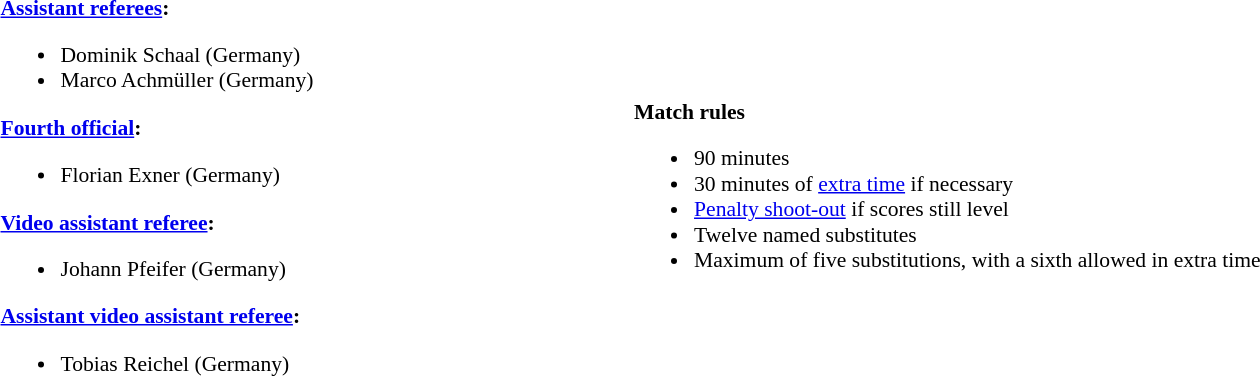<table width=100% style="font-size:90%">
<tr>
<td><strong><a href='#'>Assistant referees</a>:</strong><br><ul><li>Dominik Schaal (Germany)</li><li>Marco Achmüller (Germany)</li></ul><strong><a href='#'>Fourth official</a>:</strong><ul><li>Florian Exner (Germany)</li></ul><strong><a href='#'>Video assistant referee</a>:</strong><ul><li>Johann Pfeifer (Germany)</li></ul><strong><a href='#'>Assistant video assistant referee</a>:</strong><ul><li>Tobias Reichel (Germany)</li></ul></td>
<td><strong>Match rules</strong><br><ul><li>90 minutes</li><li>30 minutes of <a href='#'>extra time</a> if necessary</li><li><a href='#'>Penalty shoot-out</a> if scores still level</li><li>Twelve named substitutes</li><li>Maximum of five substitutions, with a sixth allowed in extra time</li></ul></td>
</tr>
</table>
